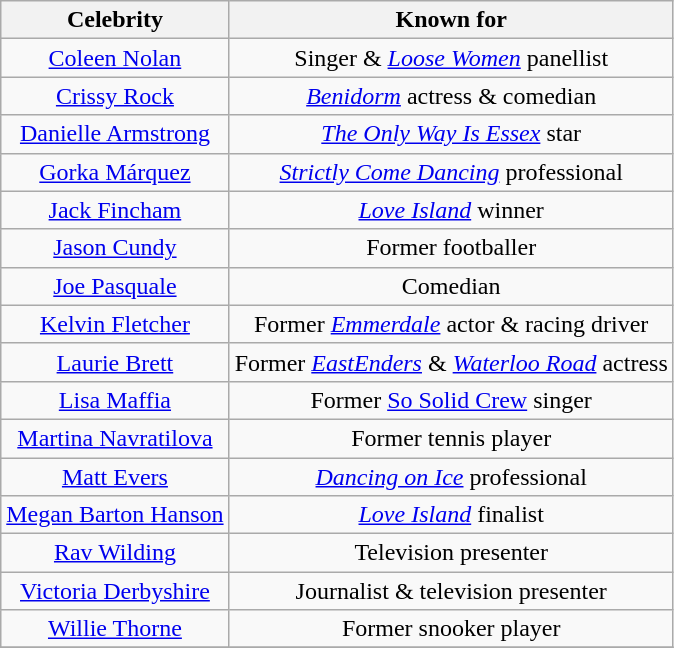<table class="wikitable" style=" auto; text-align: center">
<tr>
<th>Celebrity</th>
<th>Known for</th>
</tr>
<tr>
<td><a href='#'>Coleen Nolan</a></td>
<td>Singer & <em><a href='#'>Loose Women</a></em> panellist</td>
</tr>
<tr>
<td><a href='#'>Crissy Rock</a></td>
<td><em><a href='#'>Benidorm</a></em> actress & comedian</td>
</tr>
<tr>
<td><a href='#'>Danielle Armstrong</a></td>
<td><em><a href='#'>The Only Way Is Essex</a></em> star</td>
</tr>
<tr>
<td><a href='#'>Gorka Márquez</a></td>
<td><em><a href='#'>Strictly Come Dancing</a></em> professional</td>
</tr>
<tr>
<td><a href='#'>Jack Fincham</a></td>
<td><em><a href='#'>Love Island</a></em> winner</td>
</tr>
<tr>
<td><a href='#'>Jason Cundy</a></td>
<td>Former footballer</td>
</tr>
<tr>
<td><a href='#'>Joe Pasquale</a></td>
<td>Comedian</td>
</tr>
<tr>
<td><a href='#'>Kelvin Fletcher</a></td>
<td>Former <em><a href='#'>Emmerdale</a></em> actor & racing driver</td>
</tr>
<tr>
<td><a href='#'>Laurie Brett</a></td>
<td>Former <em><a href='#'>EastEnders</a></em> & <em><a href='#'>Waterloo Road</a></em> actress</td>
</tr>
<tr>
<td><a href='#'>Lisa Maffia</a></td>
<td>Former <a href='#'>So Solid Crew</a> singer</td>
</tr>
<tr>
<td><a href='#'>Martina Navratilova</a></td>
<td>Former tennis player</td>
</tr>
<tr>
<td><a href='#'>Matt Evers</a></td>
<td><em><a href='#'>Dancing on Ice</a></em> professional</td>
</tr>
<tr>
<td><a href='#'>Megan Barton Hanson</a></td>
<td><em><a href='#'>Love Island</a></em> finalist</td>
</tr>
<tr>
<td><a href='#'>Rav Wilding</a></td>
<td>Television presenter</td>
</tr>
<tr>
<td><a href='#'>Victoria Derbyshire</a></td>
<td>Journalist & television presenter</td>
</tr>
<tr>
<td><a href='#'>Willie Thorne</a></td>
<td>Former snooker player</td>
</tr>
<tr>
</tr>
</table>
